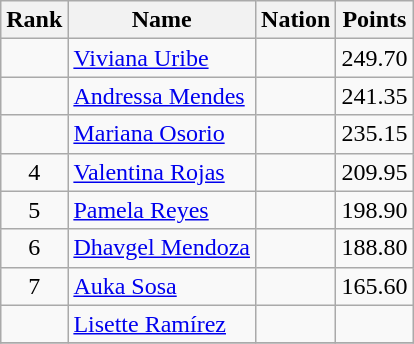<table class="wikitable" style="text-align:center">
<tr>
<th>Rank</th>
<th>Name</th>
<th>Nation</th>
<th>Points</th>
</tr>
<tr>
<td></td>
<td align=left><a href='#'>Viviana Uribe</a></td>
<td align=left></td>
<td>249.70</td>
</tr>
<tr>
<td></td>
<td align=left><a href='#'>Andressa Mendes</a></td>
<td align=left></td>
<td>241.35</td>
</tr>
<tr>
<td></td>
<td align=left><a href='#'>Mariana Osorio</a></td>
<td align=left></td>
<td>235.15</td>
</tr>
<tr>
<td>4</td>
<td align=left><a href='#'>Valentina Rojas</a></td>
<td align=left></td>
<td>209.95</td>
</tr>
<tr>
<td>5</td>
<td align=left><a href='#'>Pamela Reyes</a></td>
<td align=left></td>
<td>198.90</td>
</tr>
<tr>
<td>6</td>
<td align=left><a href='#'>Dhavgel Mendoza</a></td>
<td align=left></td>
<td>188.80</td>
</tr>
<tr>
<td>7</td>
<td align=left><a href='#'>Auka Sosa</a></td>
<td align=left></td>
<td>165.60</td>
</tr>
<tr>
<td></td>
<td align=left><a href='#'>Lisette Ramírez</a></td>
<td align=left></td>
<td></td>
</tr>
<tr>
</tr>
</table>
